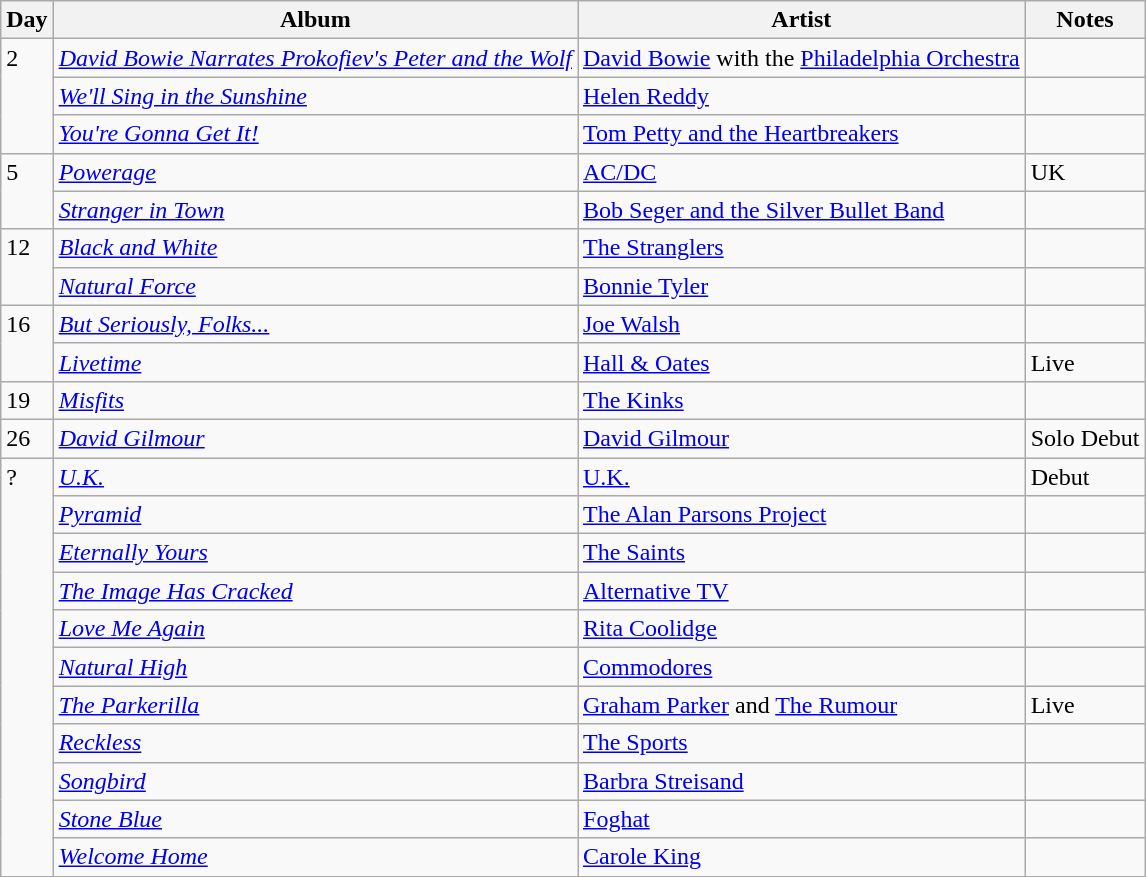<table class="wikitable">
<tr>
<th>Day</th>
<th>Album</th>
<th>Artist</th>
<th>Notes</th>
</tr>
<tr>
<td rowspan="3" valign="top">2</td>
<td><em><a href='#'>David Bowie Narrates Prokofiev's Peter and the Wolf</a></em></td>
<td><a href='#'>David Bowie</a> with the <a href='#'>Philadelphia Orchestra</a></td>
<td></td>
</tr>
<tr>
<td><em><a href='#'>We'll Sing in the Sunshine</a></em></td>
<td><a href='#'>Helen Reddy</a></td>
<td></td>
</tr>
<tr>
<td><em><a href='#'>You're Gonna Get It!</a></em></td>
<td><a href='#'>Tom Petty and the Heartbreakers</a></td>
<td></td>
</tr>
<tr>
<td rowspan="2" valign="top">5</td>
<td><em><a href='#'>Powerage</a></em></td>
<td><a href='#'>AC/DC</a></td>
<td>UK</td>
</tr>
<tr>
<td><em><a href='#'>Stranger in Town</a></em></td>
<td><a href='#'>Bob Seger and the Silver Bullet Band</a></td>
<td></td>
</tr>
<tr>
<td rowspan="2" valign="top">12</td>
<td><em><a href='#'>Black and White</a></em></td>
<td><a href='#'>The Stranglers</a></td>
<td></td>
</tr>
<tr>
<td><em><a href='#'>Natural Force</a></em></td>
<td><a href='#'>Bonnie Tyler</a></td>
<td></td>
</tr>
<tr>
<td rowspan="2" valign="top">16</td>
<td><em><a href='#'>But Seriously, Folks...</a></em></td>
<td><a href='#'>Joe Walsh</a></td>
<td></td>
</tr>
<tr>
<td><em><a href='#'>Livetime</a></em></td>
<td><a href='#'>Hall & Oates</a></td>
<td>Live</td>
</tr>
<tr>
<td valign="top">19</td>
<td><em><a href='#'>Misfits</a></em></td>
<td><a href='#'>The Kinks</a></td>
<td></td>
</tr>
<tr>
<td rowspan="1" valign="top">26</td>
<td><em><a href='#'>David Gilmour</a></em></td>
<td><a href='#'>David Gilmour</a></td>
<td>Solo Debut</td>
</tr>
<tr>
<td rowspan="11" valign="top">?</td>
<td><em><a href='#'>U.K.</a></em></td>
<td><a href='#'>U.K.</a></td>
<td>Debut</td>
</tr>
<tr>
<td><em><a href='#'>Pyramid</a></em></td>
<td><a href='#'>The Alan Parsons Project</a></td>
<td></td>
</tr>
<tr>
<td><em><a href='#'>Eternally Yours</a></em></td>
<td><a href='#'>The Saints</a></td>
<td></td>
</tr>
<tr>
<td><em><a href='#'>The Image Has Cracked</a></em></td>
<td><a href='#'>Alternative TV</a></td>
<td></td>
</tr>
<tr>
<td><em><a href='#'>Love Me Again</a></em></td>
<td><a href='#'>Rita Coolidge</a></td>
<td></td>
</tr>
<tr>
<td><em><a href='#'>Natural High</a></em></td>
<td><a href='#'>Commodores</a></td>
<td></td>
</tr>
<tr>
<td><em><a href='#'>The Parkerilla</a></em></td>
<td><a href='#'>Graham Parker</a> and <a href='#'>The Rumour</a></td>
<td>Live</td>
</tr>
<tr>
<td><em><a href='#'>Reckless</a></em></td>
<td><a href='#'>The Sports</a></td>
<td></td>
</tr>
<tr>
<td><em><a href='#'>Songbird</a></em></td>
<td><a href='#'>Barbra Streisand</a></td>
<td></td>
</tr>
<tr>
<td><em><a href='#'>Stone Blue</a></em></td>
<td><a href='#'>Foghat</a></td>
<td></td>
</tr>
<tr>
<td><em><a href='#'>Welcome Home</a></em></td>
<td><a href='#'>Carole King</a></td>
<td></td>
</tr>
</table>
